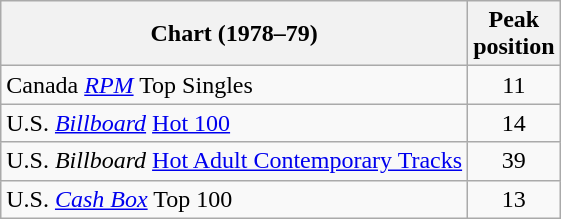<table class="wikitable sortable">
<tr>
<th align="left">Chart (1978–79)</th>
<th align="left">Peak<br>position</th>
</tr>
<tr>
<td align="left">Canada <a href='#'><em>RPM</em></a> Top Singles</td>
<td style="text-align:center;">11</td>
</tr>
<tr>
<td align="left">U.S. <em><a href='#'>Billboard</a></em> <a href='#'>Hot 100</a></td>
<td style="text-align:center;">14</td>
</tr>
<tr>
<td align="left">U.S. <em>Billboard</em> <a href='#'>Hot Adult Contemporary Tracks</a></td>
<td style="text-align:center;">39</td>
</tr>
<tr>
<td align="left">U.S. <em><a href='#'>Cash Box</a></em> Top 100 </td>
<td style="text-align:center;">13</td>
</tr>
</table>
